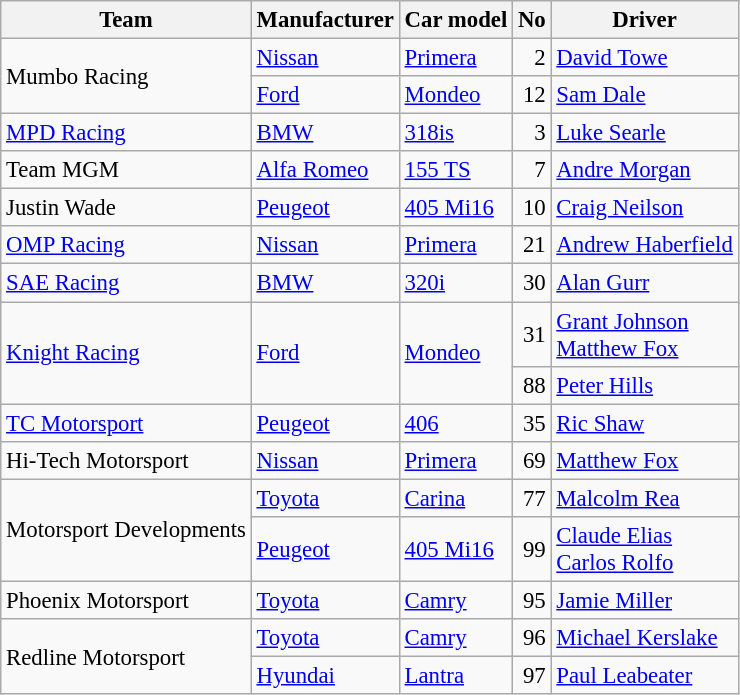<table class="wikitable" style="font-size: 95%;">
<tr>
<th>Team</th>
<th>Manufacturer</th>
<th>Car model</th>
<th>No</th>
<th>Driver</th>
</tr>
<tr>
<td rowspan=2>Mumbo Racing</td>
<td><a href='#'>Nissan</a></td>
<td><a href='#'>Primera</a></td>
<td align="right">2</td>
<td> <a href='#'>David Towe</a></td>
</tr>
<tr>
<td><a href='#'>Ford</a></td>
<td><a href='#'>Mondeo</a></td>
<td align="right">12</td>
<td> <a href='#'>Sam Dale</a></td>
</tr>
<tr>
<td><a href='#'>MPD Racing</a></td>
<td><a href='#'>BMW</a></td>
<td><a href='#'>318is</a></td>
<td align="right">3</td>
<td> <a href='#'>Luke Searle</a></td>
</tr>
<tr>
<td>Team MGM</td>
<td><a href='#'>Alfa Romeo</a></td>
<td><a href='#'>155 TS</a></td>
<td align="right">7</td>
<td> <a href='#'>Andre Morgan</a></td>
</tr>
<tr>
<td>Justin Wade</td>
<td><a href='#'>Peugeot</a></td>
<td><a href='#'>405 Mi16</a></td>
<td align="right">10</td>
<td> <a href='#'>Craig Neilson</a></td>
</tr>
<tr>
<td><a href='#'>OMP Racing</a></td>
<td><a href='#'>Nissan</a></td>
<td><a href='#'>Primera</a></td>
<td align="right">21</td>
<td> <a href='#'>Andrew Haberfield</a></td>
</tr>
<tr>
<td><a href='#'>SAE Racing</a></td>
<td><a href='#'>BMW</a></td>
<td><a href='#'>320i</a></td>
<td align="right">30</td>
<td> <a href='#'>Alan Gurr</a></td>
</tr>
<tr>
<td rowspan=2><a href='#'>Knight Racing</a></td>
<td rowspan=2><a href='#'>Ford</a></td>
<td rowspan=2><a href='#'>Mondeo</a></td>
<td align="right">31</td>
<td> <a href='#'>Grant Johnson</a><br> <a href='#'>Matthew Fox</a></td>
</tr>
<tr>
<td align="right">88</td>
<td> <a href='#'>Peter Hills</a></td>
</tr>
<tr>
<td><a href='#'>TC Motorsport</a></td>
<td><a href='#'>Peugeot</a></td>
<td><a href='#'>406</a></td>
<td align="right">35</td>
<td> <a href='#'>Ric Shaw</a></td>
</tr>
<tr>
<td>Hi-Tech Motorsport</td>
<td><a href='#'>Nissan</a></td>
<td><a href='#'>Primera</a></td>
<td align="right">69</td>
<td> <a href='#'>Matthew Fox</a></td>
</tr>
<tr>
<td rowspan=3>Motorsport Developments</td>
<td rowspan=2><a href='#'>Toyota</a></td>
<td rowspan=2><a href='#'>Carina</a></td>
<td align="right">77</td>
<td> <a href='#'>Malcolm Rea</a></td>
</tr>
<tr>
<td rowspan=2 align="right">99</td>
<td rowspan=2> <a href='#'>Claude Elias</a><br> <a href='#'>Carlos Rolfo</a></td>
</tr>
<tr>
<td><a href='#'>Peugeot</a></td>
<td><a href='#'>405 Mi16</a></td>
</tr>
<tr>
<td>Phoenix Motorsport</td>
<td><a href='#'>Toyota</a></td>
<td><a href='#'>Camry</a></td>
<td align="right">95</td>
<td> <a href='#'>Jamie Miller</a></td>
</tr>
<tr>
<td rowspan=2>Redline Motorsport</td>
<td><a href='#'>Toyota</a></td>
<td><a href='#'>Camry</a></td>
<td align="right">96</td>
<td> <a href='#'>Michael Kerslake</a></td>
</tr>
<tr>
<td><a href='#'>Hyundai</a></td>
<td><a href='#'>Lantra</a></td>
<td align="right">97</td>
<td> <a href='#'>Paul Leabeater</a></td>
</tr>
</table>
